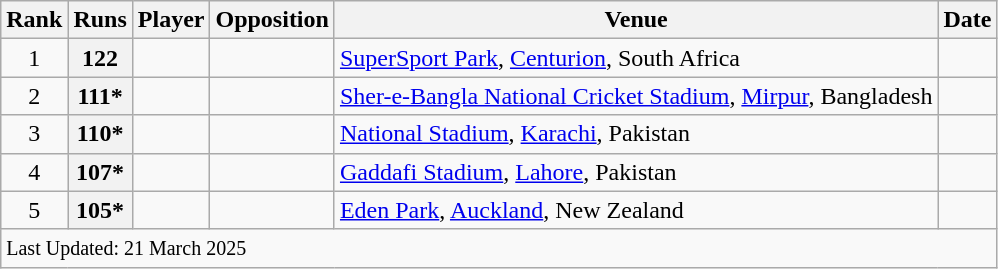<table class="wikitable plainrowheaders sortable">
<tr>
<th scope=col>Rank</th>
<th scope=col>Runs</th>
<th scope=col>Player</th>
<th scope=col>Opposition</th>
<th scope=col>Venue</th>
<th scope=col>Date</th>
</tr>
<tr>
<td align="center">1</td>
<th scope="row" style="text-align:center;">122</th>
<td></td>
<td></td>
<td><a href='#'>SuperSport Park</a>, <a href='#'>Centurion</a>, South Africa</td>
<td></td>
</tr>
<tr>
<td align=center>2</td>
<th scope=row style=text-align:center;>111*</th>
<td></td>
<td></td>
<td><a href='#'>Sher-e-Bangla National Cricket Stadium</a>, <a href='#'>Mirpur</a>, Bangladesh</td>
<td> </td>
</tr>
<tr>
<td align="center">3</td>
<th scope="row" style="text-align:center;">110*</th>
<td></td>
<td></td>
<td><a href='#'>National Stadium</a>, <a href='#'>Karachi</a>, Pakistan</td>
<td></td>
</tr>
<tr>
<td align="center">4</td>
<th scope="row" style="text-align:center;">107*</th>
<td></td>
<td></td>
<td><a href='#'>Gaddafi Stadium</a>, <a href='#'>Lahore</a>, Pakistan</td>
<td></td>
</tr>
<tr>
<td align="center">5</td>
<th scope="row" style="text-align:center;">105*</th>
<td></td>
<td></td>
<td><a href='#'>Eden Park</a>, <a href='#'>Auckland</a>, New Zealand</td>
<td></td>
</tr>
<tr class=sortbottom>
<td colspan=6><small>Last Updated: 21 March 2025</small></td>
</tr>
</table>
